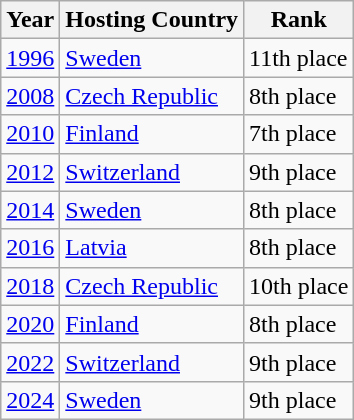<table class="wikitable" style="text-align: center;">
<tr>
<th>Year</th>
<th>Hosting Country</th>
<th>Rank</th>
</tr>
<tr>
<td><a href='#'>1996</a></td>
<td align="left"> <a href='#'>Sweden</a></td>
<td align="left">11th place</td>
</tr>
<tr>
<td><a href='#'>2008</a></td>
<td align="left"> <a href='#'>Czech Republic</a></td>
<td align="left">8th place</td>
</tr>
<tr>
<td><a href='#'>2010</a></td>
<td align="left"> <a href='#'>Finland</a></td>
<td align="left">7th place</td>
</tr>
<tr>
<td><a href='#'>2012</a></td>
<td align="left"> <a href='#'>Switzerland</a></td>
<td align="left">9th place</td>
</tr>
<tr>
<td><a href='#'>2014</a></td>
<td align="left"> <a href='#'>Sweden</a></td>
<td align="left">8th place</td>
</tr>
<tr>
<td><a href='#'>2016</a></td>
<td align="left"> <a href='#'>Latvia</a></td>
<td align="left">8th place</td>
</tr>
<tr>
<td><a href='#'>2018</a></td>
<td align="left"> <a href='#'>Czech Republic</a></td>
<td align="left">10th place</td>
</tr>
<tr>
<td><a href='#'>2020</a></td>
<td align="left"> <a href='#'>Finland</a></td>
<td align="left">8th place</td>
</tr>
<tr>
<td><a href='#'>2022</a></td>
<td align="left"> <a href='#'>Switzerland</a></td>
<td align="left">9th place</td>
</tr>
<tr>
<td><a href='#'>2024</a></td>
<td align="left"> <a href='#'>Sweden</a></td>
<td align="left">9th place</td>
</tr>
</table>
